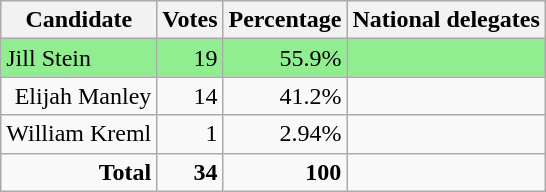<table class="wikitable" style="text-align:right;">
<tr>
<th>Candidate</th>
<th>Votes</th>
<th>Percentage</th>
<th>National delegates</th>
</tr>
<tr style="background:lightgreen;">
<td style="text-align:left;">Jill Stein</td>
<td>19</td>
<td>55.9%</td>
<td></td>
</tr>
<tr>
<td>Elijah Manley</td>
<td>14</td>
<td>41.2%</td>
<td></td>
</tr>
<tr>
<td>William Kreml</td>
<td>1</td>
<td>2.94%</td>
<td></td>
</tr>
<tr>
<td><strong>Total</strong></td>
<td><strong>34</strong></td>
<td><strong>100</strong></td>
<td></td>
</tr>
</table>
